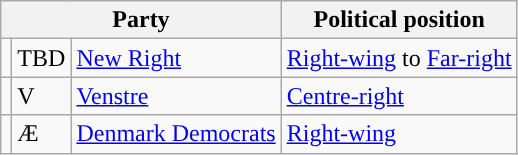<table class="wikitable">
<tr>
<th colspan="3">Party</th>
<th>Political position</th>
</tr>
<tr>
<td></td>
<td>TBD</td>
<td><a href='#'>New Right</a></td>
<td><a href='#'>Right-wing</a> to  <a href='#'>Far-right</a></td>
</tr>
<tr>
<td></td>
<td>V</td>
<td><a href='#'>Venstre</a></td>
<td><a href='#'>Centre-right</a></td>
</tr>
<tr>
<td></td>
<td>Æ</td>
<td><a href='#'>Denmark Democrats</a></td>
<td><a href='#'>Right-wing</a></td>
</tr>
</table>
